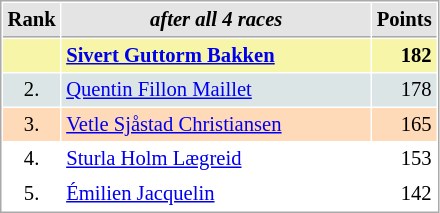<table cellspacing="1" cellpadding="3" style="border:1px solid #aaa; font-size:86%;">
<tr style="background:#e4e4e4;">
<th style="border-bottom:1px solid #aaa; width:10px;">Rank</th>
<th style="border-bottom:1px solid #aaa; width:200px; white-space:nowrap;"><em>after all 4 races</em></th>
<th style="border-bottom:1px solid #aaa; width:20px;">Points</th>
</tr>
<tr style="background:#f7f6a8;">
<td style="text-align:center"></td>
<td> <strong><a href='#'>Sivert Guttorm Bakken</a></strong></td>
<td style="text-align:right"><strong>182</strong></td>
</tr>
<tr style="background:#dce5e5;">
<td style="text-align:center">2.</td>
<td> <a href='#'>Quentin Fillon Maillet</a></td>
<td style="text-align:right">178</td>
</tr>
<tr style="background:#ffdab9;">
<td style="text-align:center">3.</td>
<td> <a href='#'>Vetle Sjåstad Christiansen</a></td>
<td style="text-align:right">165</td>
</tr>
<tr>
<td style="text-align:center">4.</td>
<td> <a href='#'>Sturla Holm Lægreid</a></td>
<td style="text-align:right">153</td>
</tr>
<tr>
<td style="text-align:center">5.</td>
<td> <a href='#'>Émilien Jacquelin</a></td>
<td style="text-align:right">142</td>
</tr>
</table>
